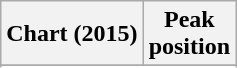<table class="wikitable sortable plainrowheaders">
<tr>
<th>Chart (2015)</th>
<th>Peak<br>position</th>
</tr>
<tr>
</tr>
<tr>
</tr>
<tr>
</tr>
</table>
